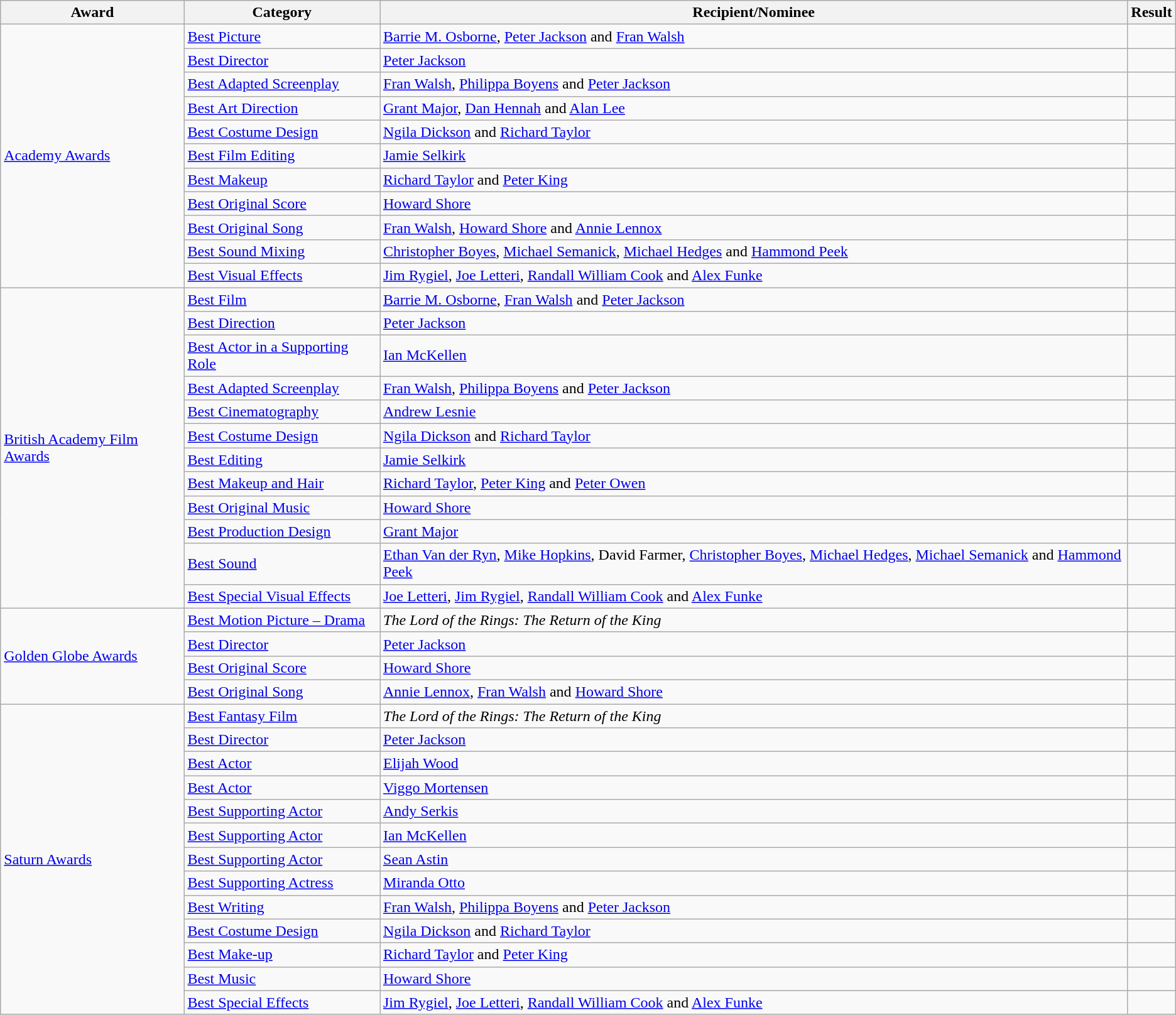<table class="wikitable plainrowheaders sortable">
<tr>
<th scope="col">Award</th>
<th scope="col">Category</th>
<th scope="col">Recipient/Nominee</th>
<th scope="col">Result</th>
</tr>
<tr>
<td rowspan="11"><a href='#'>Academy Awards</a></td>
<td><a href='#'>Best Picture</a></td>
<td><a href='#'>Barrie M. Osborne</a>, <a href='#'>Peter Jackson</a> and <a href='#'>Fran Walsh</a></td>
<td></td>
</tr>
<tr>
<td><a href='#'>Best Director</a></td>
<td><a href='#'>Peter Jackson</a></td>
<td></td>
</tr>
<tr>
<td><a href='#'>Best Adapted Screenplay</a></td>
<td><a href='#'>Fran Walsh</a>, <a href='#'>Philippa Boyens</a> and <a href='#'>Peter Jackson</a></td>
<td></td>
</tr>
<tr>
<td><a href='#'>Best Art Direction</a></td>
<td><a href='#'>Grant Major</a>, <a href='#'>Dan Hennah</a> and <a href='#'>Alan Lee</a></td>
<td></td>
</tr>
<tr>
<td><a href='#'>Best Costume Design</a></td>
<td><a href='#'>Ngila Dickson</a> and <a href='#'>Richard Taylor</a></td>
<td></td>
</tr>
<tr>
<td><a href='#'>Best Film Editing</a></td>
<td><a href='#'>Jamie Selkirk</a></td>
<td></td>
</tr>
<tr>
<td><a href='#'>Best Makeup</a></td>
<td><a href='#'>Richard Taylor</a> and <a href='#'>Peter King</a></td>
<td></td>
</tr>
<tr>
<td><a href='#'>Best Original Score</a></td>
<td><a href='#'>Howard Shore</a></td>
<td></td>
</tr>
<tr>
<td><a href='#'>Best Original Song</a></td>
<td><a href='#'>Fran Walsh</a>, <a href='#'>Howard Shore</a> and <a href='#'>Annie Lennox</a></td>
<td></td>
</tr>
<tr>
<td><a href='#'>Best Sound Mixing</a></td>
<td><a href='#'>Christopher Boyes</a>, <a href='#'>Michael Semanick</a>, <a href='#'>Michael Hedges</a> and <a href='#'>Hammond Peek</a></td>
<td></td>
</tr>
<tr>
<td><a href='#'>Best Visual Effects</a></td>
<td><a href='#'>Jim Rygiel</a>, <a href='#'>Joe Letteri</a>, <a href='#'>Randall William Cook</a> and <a href='#'>Alex Funke</a></td>
<td></td>
</tr>
<tr>
<td rowspan="12"><a href='#'>British Academy Film Awards</a></td>
<td><a href='#'>Best Film</a></td>
<td><a href='#'>Barrie M. Osborne</a>, <a href='#'>Fran Walsh</a> and <a href='#'>Peter Jackson</a></td>
<td></td>
</tr>
<tr>
<td><a href='#'>Best Direction</a></td>
<td><a href='#'>Peter Jackson</a></td>
<td></td>
</tr>
<tr>
<td><a href='#'>Best Actor in a Supporting Role</a></td>
<td><a href='#'>Ian McKellen</a></td>
<td></td>
</tr>
<tr>
<td><a href='#'>Best Adapted Screenplay</a></td>
<td><a href='#'>Fran Walsh</a>, <a href='#'>Philippa Boyens</a> and <a href='#'>Peter Jackson</a></td>
<td></td>
</tr>
<tr>
<td><a href='#'>Best Cinematography</a></td>
<td><a href='#'>Andrew Lesnie</a></td>
<td></td>
</tr>
<tr>
<td><a href='#'>Best Costume Design</a></td>
<td><a href='#'>Ngila Dickson</a> and <a href='#'>Richard Taylor</a></td>
<td></td>
</tr>
<tr>
<td><a href='#'>Best Editing</a></td>
<td><a href='#'>Jamie Selkirk</a></td>
<td></td>
</tr>
<tr>
<td><a href='#'>Best Makeup and Hair</a></td>
<td><a href='#'>Richard Taylor</a>, <a href='#'>Peter King</a> and <a href='#'>Peter Owen</a></td>
<td></td>
</tr>
<tr>
<td><a href='#'>Best Original Music</a></td>
<td><a href='#'>Howard Shore</a></td>
<td></td>
</tr>
<tr>
<td><a href='#'>Best Production Design</a></td>
<td><a href='#'>Grant Major</a></td>
<td></td>
</tr>
<tr>
<td><a href='#'>Best Sound</a></td>
<td><a href='#'>Ethan Van der Ryn</a>, <a href='#'>Mike Hopkins</a>, David Farmer, <a href='#'>Christopher Boyes</a>, <a href='#'>Michael Hedges</a>, <a href='#'>Michael Semanick</a> and <a href='#'>Hammond Peek</a></td>
<td></td>
</tr>
<tr>
<td><a href='#'>Best Special Visual Effects</a></td>
<td><a href='#'>Joe Letteri</a>, <a href='#'>Jim Rygiel</a>, <a href='#'>Randall William Cook</a> and <a href='#'>Alex Funke</a></td>
<td></td>
</tr>
<tr>
<td rowspan="4"><a href='#'>Golden Globe Awards</a></td>
<td><a href='#'>Best Motion Picture – Drama</a></td>
<td><em>The Lord of the Rings: The Return of the King</em></td>
<td></td>
</tr>
<tr>
<td><a href='#'>Best Director</a></td>
<td><a href='#'>Peter Jackson</a></td>
<td></td>
</tr>
<tr>
<td><a href='#'>Best Original Score</a></td>
<td><a href='#'>Howard Shore</a></td>
<td></td>
</tr>
<tr>
<td><a href='#'>Best Original Song</a></td>
<td><a href='#'>Annie Lennox</a>, <a href='#'>Fran Walsh</a> and <a href='#'>Howard Shore</a></td>
<td></td>
</tr>
<tr>
<td rowspan="13"><a href='#'>Saturn Awards</a></td>
<td><a href='#'>Best Fantasy Film</a></td>
<td><em>The Lord of the Rings: The Return of the King</em></td>
<td></td>
</tr>
<tr>
<td><a href='#'>Best Director</a></td>
<td><a href='#'>Peter Jackson</a></td>
<td></td>
</tr>
<tr>
<td><a href='#'>Best Actor</a></td>
<td><a href='#'>Elijah Wood</a></td>
<td></td>
</tr>
<tr>
<td><a href='#'>Best Actor</a></td>
<td><a href='#'>Viggo Mortensen</a></td>
<td></td>
</tr>
<tr>
<td><a href='#'>Best Supporting Actor</a></td>
<td><a href='#'>Andy Serkis</a></td>
<td></td>
</tr>
<tr>
<td><a href='#'>Best Supporting Actor</a></td>
<td><a href='#'>Ian McKellen</a></td>
<td></td>
</tr>
<tr>
<td><a href='#'>Best Supporting Actor</a></td>
<td><a href='#'>Sean Astin</a></td>
<td></td>
</tr>
<tr>
<td><a href='#'>Best Supporting Actress</a></td>
<td><a href='#'>Miranda Otto</a></td>
<td></td>
</tr>
<tr>
<td><a href='#'>Best Writing</a></td>
<td><a href='#'>Fran Walsh</a>, <a href='#'>Philippa Boyens</a> and <a href='#'>Peter Jackson</a></td>
<td></td>
</tr>
<tr>
<td><a href='#'>Best Costume Design</a></td>
<td><a href='#'>Ngila Dickson</a> and <a href='#'>Richard Taylor</a></td>
<td></td>
</tr>
<tr>
<td><a href='#'>Best Make-up</a></td>
<td><a href='#'>Richard Taylor</a> and <a href='#'>Peter King</a></td>
<td></td>
</tr>
<tr>
<td><a href='#'>Best Music</a></td>
<td><a href='#'>Howard Shore</a></td>
<td></td>
</tr>
<tr>
<td><a href='#'>Best Special Effects</a></td>
<td><a href='#'>Jim Rygiel</a>, <a href='#'>Joe Letteri</a>, <a href='#'>Randall William Cook</a> and <a href='#'>Alex Funke</a></td>
<td></td>
</tr>
</table>
